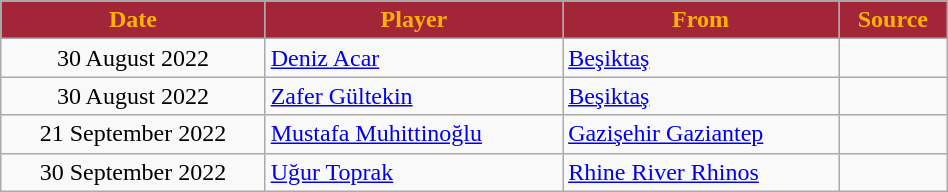<table class="wikitable sortable" style="text-align:center;width:50%;">
<tr>
<th scope="col" style="background-color:#A32638;color:#FFB300">Date</th>
<th scope="col" style="background-color:#A32638;color:#FFB300">Player</th>
<th scope="col" style="background-color:#A32638;color:#FFB300">From</th>
<th scope="col" class="unsortable" style="background-color:#A32638;color:#FFB300">Source</th>
</tr>
<tr>
<td>30 August 2022</td>
<td align=left> <a href='#'>Deniz Acar</a></td>
<td align=left> <a href='#'>Beşiktaş</a></td>
<td></td>
</tr>
<tr>
<td>30 August 2022</td>
<td align=left> <a href='#'>Zafer Gültekin</a></td>
<td align=left> <a href='#'>Beşiktaş</a></td>
<td></td>
</tr>
<tr>
<td>21 September 2022</td>
<td align=left> <a href='#'>Mustafa Muhittinoğlu</a></td>
<td align=left> <a href='#'>Gazişehir Gaziantep</a></td>
<td></td>
</tr>
<tr>
<td>30 September 2022</td>
<td align=left> <a href='#'>Uğur Toprak</a></td>
<td align=left> <a href='#'>Rhine River Rhinos</a></td>
<td></td>
</tr>
</table>
